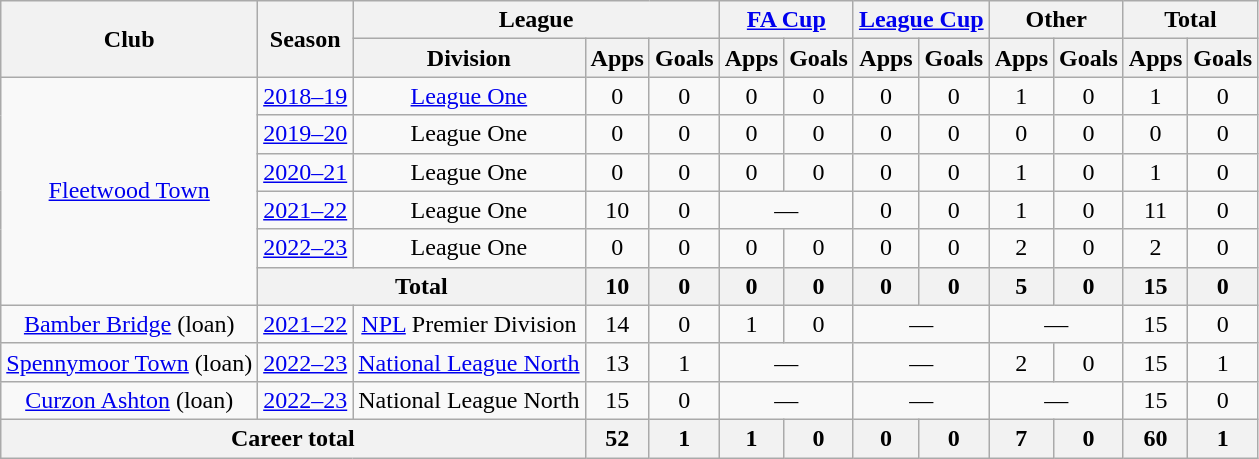<table class=wikitable style="text-align: center;">
<tr>
<th rowspan=2>Club</th>
<th rowspan=2>Season</th>
<th colspan=3>League</th>
<th colspan=2><a href='#'>FA Cup</a></th>
<th colspan=2><a href='#'>League Cup</a></th>
<th colspan=2>Other</th>
<th colspan=2>Total</th>
</tr>
<tr>
<th>Division</th>
<th>Apps</th>
<th>Goals</th>
<th>Apps</th>
<th>Goals</th>
<th>Apps</th>
<th>Goals</th>
<th>Apps</th>
<th>Goals</th>
<th>Apps</th>
<th>Goals</th>
</tr>
<tr>
<td rowspan=6><a href='#'>Fleetwood Town</a></td>
<td><a href='#'>2018–19</a></td>
<td><a href='#'>League One</a></td>
<td>0</td>
<td>0</td>
<td>0</td>
<td>0</td>
<td>0</td>
<td>0</td>
<td>1</td>
<td>0</td>
<td>1</td>
<td>0</td>
</tr>
<tr>
<td><a href='#'>2019–20</a></td>
<td>League One</td>
<td>0</td>
<td>0</td>
<td>0</td>
<td>0</td>
<td>0</td>
<td>0</td>
<td>0</td>
<td>0</td>
<td>0</td>
<td>0</td>
</tr>
<tr>
<td><a href='#'>2020–21</a></td>
<td>League One</td>
<td>0</td>
<td>0</td>
<td>0</td>
<td>0</td>
<td>0</td>
<td>0</td>
<td>1</td>
<td>0</td>
<td>1</td>
<td>0</td>
</tr>
<tr>
<td><a href='#'>2021–22</a></td>
<td>League One</td>
<td>10</td>
<td>0</td>
<td colspan=2>—</td>
<td>0</td>
<td>0</td>
<td>1</td>
<td>0</td>
<td>11</td>
<td>0</td>
</tr>
<tr>
<td><a href='#'>2022–23</a></td>
<td>League One</td>
<td>0</td>
<td>0</td>
<td>0</td>
<td>0</td>
<td>0</td>
<td>0</td>
<td>2</td>
<td>0</td>
<td>2</td>
<td>0</td>
</tr>
<tr>
<th colspan=2>Total</th>
<th>10</th>
<th>0</th>
<th>0</th>
<th>0</th>
<th>0</th>
<th>0</th>
<th>5</th>
<th>0</th>
<th>15</th>
<th>0</th>
</tr>
<tr>
<td><a href='#'>Bamber Bridge</a> (loan)</td>
<td><a href='#'>2021–22</a></td>
<td><a href='#'>NPL</a> Premier Division</td>
<td>14</td>
<td>0</td>
<td>1</td>
<td>0</td>
<td colspan=2>—</td>
<td colspan=2>—</td>
<td>15</td>
<td>0</td>
</tr>
<tr>
<td><a href='#'>Spennymoor Town</a> (loan)</td>
<td><a href='#'>2022–23</a></td>
<td><a href='#'>National League North</a></td>
<td>13</td>
<td>1</td>
<td colspan="2">—</td>
<td colspan="2">—</td>
<td>2</td>
<td>0</td>
<td>15</td>
<td>1</td>
</tr>
<tr>
<td><a href='#'>Curzon Ashton</a> (loan)</td>
<td><a href='#'>2022–23</a></td>
<td>National League North</td>
<td>15</td>
<td>0</td>
<td colspan="2">—</td>
<td colspan="2">—</td>
<td colspan="2">—</td>
<td>15</td>
<td>0</td>
</tr>
<tr>
<th colspan=3>Career total</th>
<th>52</th>
<th>1</th>
<th>1</th>
<th>0</th>
<th>0</th>
<th>0</th>
<th>7</th>
<th>0</th>
<th>60</th>
<th>1</th>
</tr>
</table>
